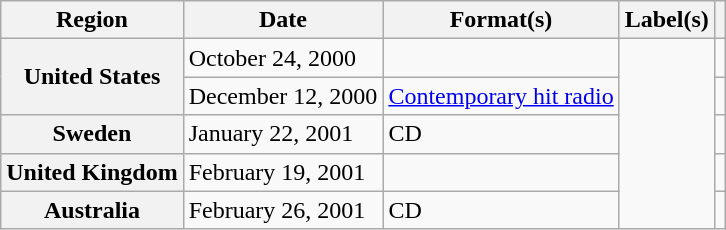<table class="wikitable plainrowheaders">
<tr>
<th scope="col">Region</th>
<th scope="col">Date</th>
<th scope="col">Format(s)</th>
<th scope="col">Label(s)</th>
<th scope="col"></th>
</tr>
<tr>
<th scope="row" rowspan="2">United States</th>
<td>October 24, 2000</td>
<td></td>
<td rowspan="5"></td>
<td></td>
</tr>
<tr>
<td>December 12, 2000</td>
<td><a href='#'>Contemporary hit radio</a></td>
<td></td>
</tr>
<tr>
<th scope="row">Sweden</th>
<td>January 22, 2001</td>
<td>CD</td>
<td></td>
</tr>
<tr>
<th scope="row">United Kingdom</th>
<td>February 19, 2001</td>
<td></td>
<td></td>
</tr>
<tr>
<th scope="row">Australia</th>
<td>February 26, 2001</td>
<td>CD</td>
<td></td>
</tr>
</table>
